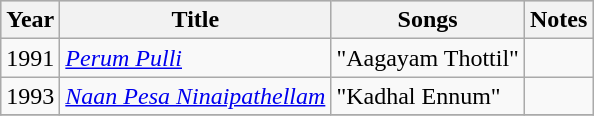<table class="wikitable">
<tr style="background:#CCC; text-align:center;">
<th>Year</th>
<th>Title</th>
<th>Songs</th>
<th>Notes</th>
</tr>
<tr>
<td>1991</td>
<td><em><a href='#'>Perum Pulli</a></em></td>
<td>"Aagayam Thottil"</td>
<td></td>
</tr>
<tr>
<td>1993</td>
<td><em><a href='#'>Naan Pesa Ninaipathellam</a></em></td>
<td>"Kadhal Ennum"</td>
<td></td>
</tr>
<tr>
</tr>
</table>
